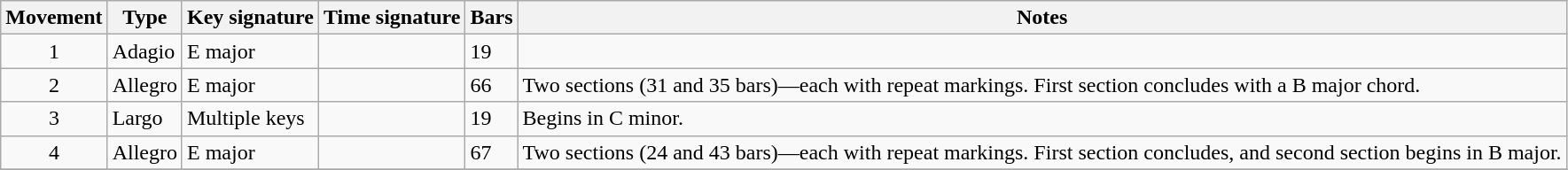<table class="wikitable" border="1">
<tr>
<th bgcolor=ececec>Movement</th>
<th bgcolor=ececec>Type</th>
<th bgcolor=ececec>Key signature</th>
<th bgcolor=ececec>Time signature</th>
<th bgcolor=ececec>Bars</th>
<th bgcolor=ececec>Notes</th>
</tr>
<tr>
<td align=center>1</td>
<td>Adagio</td>
<td>E major</td>
<td></td>
<td>19</td>
<td></td>
</tr>
<tr>
<td align=center>2</td>
<td>Allegro</td>
<td>E major</td>
<td></td>
<td>66</td>
<td>Two sections (31 and 35 bars)—each with repeat markings. First section concludes with a B major chord.</td>
</tr>
<tr>
<td align=center>3</td>
<td>Largo</td>
<td>Multiple keys</td>
<td></td>
<td>19</td>
<td>Begins in C minor.</td>
</tr>
<tr>
<td align=center>4</td>
<td>Allegro</td>
<td>E major</td>
<td></td>
<td>67</td>
<td>Two sections (24 and 43 bars)—each with repeat markings. First section concludes, and second section begins in B major.</td>
</tr>
<tr>
</tr>
</table>
